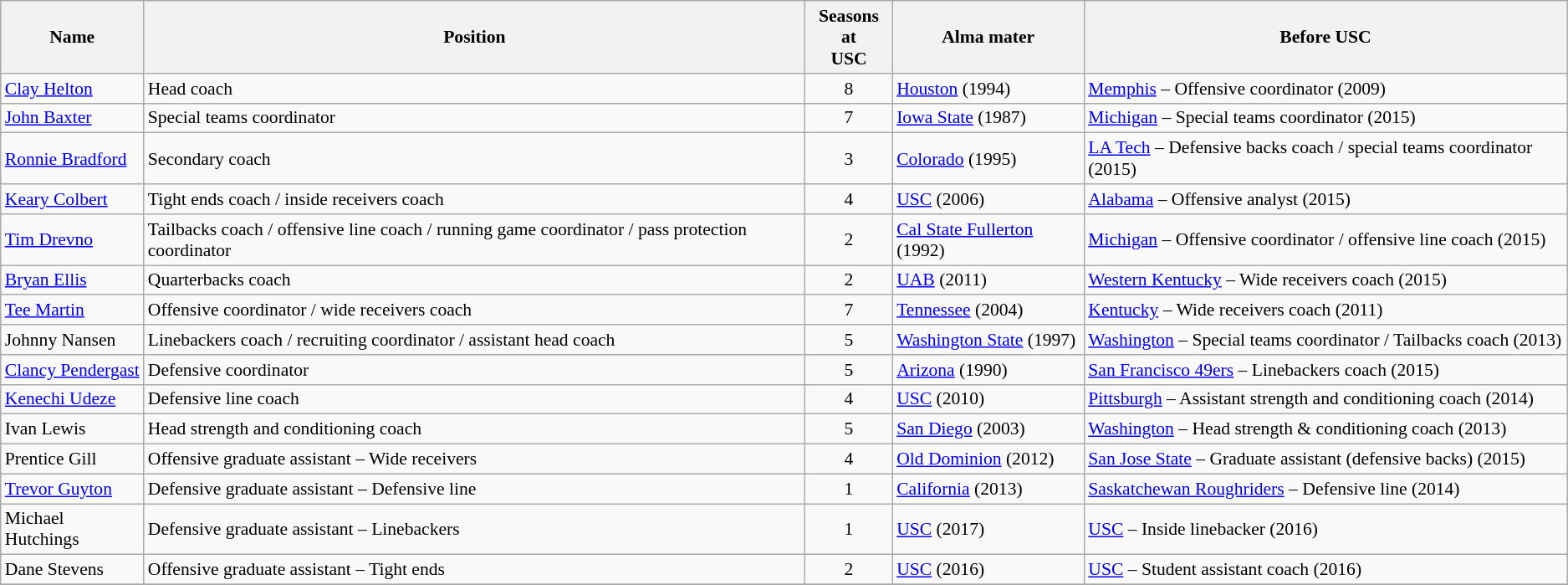<table class="wikitable" border="1" style="font-size:90%;">
<tr>
<th>Name</th>
<th>Position</th>
<th>Seasons at<br>USC</th>
<th>Alma mater</th>
<th>Before USC</th>
</tr>
<tr>
<td><a href='#'>Clay Helton</a></td>
<td>Head coach</td>
<td align=center>8</td>
<td><a href='#'>Houston</a> (1994)</td>
<td><a href='#'>Memphis</a> – Offensive coordinator (2009)</td>
</tr>
<tr>
<td><a href='#'>John Baxter</a></td>
<td>Special teams coordinator</td>
<td align=center>7</td>
<td><a href='#'>Iowa State</a> (1987)</td>
<td><a href='#'>Michigan</a> – Special teams coordinator (2015)</td>
</tr>
<tr>
<td><a href='#'>Ronnie Bradford</a></td>
<td>Secondary coach</td>
<td align=center>3</td>
<td><a href='#'>Colorado</a> (1995)</td>
<td><a href='#'>LA Tech</a> – Defensive backs coach / special teams coordinator (2015)</td>
</tr>
<tr>
<td><a href='#'>Keary Colbert</a></td>
<td>Tight ends coach / inside receivers coach</td>
<td align=center>4</td>
<td><a href='#'>USC</a> (2006)</td>
<td><a href='#'>Alabama</a> – Offensive analyst (2015)</td>
</tr>
<tr>
<td><a href='#'>Tim Drevno</a></td>
<td>Tailbacks coach / offensive line coach / running game coordinator / pass protection coordinator</td>
<td align=center>2</td>
<td><a href='#'>Cal State Fullerton</a> (1992)</td>
<td><a href='#'>Michigan</a> – Offensive coordinator / offensive line coach (2015)</td>
</tr>
<tr>
<td><a href='#'>Bryan Ellis</a></td>
<td>Quarterbacks coach</td>
<td align=center>2</td>
<td><a href='#'>UAB</a> (2011)</td>
<td><a href='#'>Western Kentucky</a> – Wide receivers coach (2015)</td>
</tr>
<tr>
<td><a href='#'>Tee Martin</a></td>
<td>Offensive coordinator / wide receivers coach</td>
<td align=center>7</td>
<td><a href='#'>Tennessee</a> (2004)</td>
<td><a href='#'>Kentucky</a> – Wide receivers coach (2011)</td>
</tr>
<tr>
<td>Johnny Nansen</td>
<td>Linebackers coach / recruiting coordinator / assistant head coach</td>
<td align=center>5</td>
<td><a href='#'>Washington State</a> (1997)</td>
<td><a href='#'>Washington</a> – Special teams coordinator / Tailbacks coach (2013)</td>
</tr>
<tr>
<td><a href='#'>Clancy Pendergast</a></td>
<td>Defensive coordinator</td>
<td align=center>5</td>
<td><a href='#'>Arizona</a> (1990)</td>
<td><a href='#'>San Francisco 49ers</a> – Linebackers coach (2015)</td>
</tr>
<tr>
<td><a href='#'>Kenechi Udeze</a></td>
<td>Defensive line coach</td>
<td align=center>4</td>
<td><a href='#'>USC</a> (2010)</td>
<td><a href='#'>Pittsburgh</a> – Assistant strength and conditioning coach (2014)</td>
</tr>
<tr>
<td>Ivan Lewis</td>
<td>Head strength and conditioning coach</td>
<td align=center>5</td>
<td><a href='#'>San Diego</a> (2003)</td>
<td><a href='#'>Washington</a> – Head strength & conditioning coach (2013)</td>
</tr>
<tr>
<td>Prentice Gill</td>
<td>Offensive graduate assistant – Wide receivers</td>
<td align=center>4</td>
<td><a href='#'>Old Dominion</a> (2012)</td>
<td><a href='#'>San Jose State</a> – Graduate assistant (defensive backs) (2015)</td>
</tr>
<tr>
<td><a href='#'>Trevor Guyton</a></td>
<td>Defensive graduate assistant – Defensive line</td>
<td align=center>1</td>
<td><a href='#'>California</a> (2013)</td>
<td><a href='#'>Saskatchewan Roughriders</a> – Defensive line (2014)</td>
</tr>
<tr>
<td>Michael Hutchings</td>
<td>Defensive graduate assistant – Linebackers</td>
<td align=center>1</td>
<td><a href='#'>USC</a> (2017)</td>
<td><a href='#'>USC</a> – Inside linebacker (2016)</td>
</tr>
<tr>
<td>Dane Stevens</td>
<td>Offensive graduate assistant – Tight ends</td>
<td align=center>2</td>
<td><a href='#'>USC</a> (2016)</td>
<td><a href='#'>USC</a> – Student assistant coach (2016)</td>
</tr>
<tr>
</tr>
</table>
